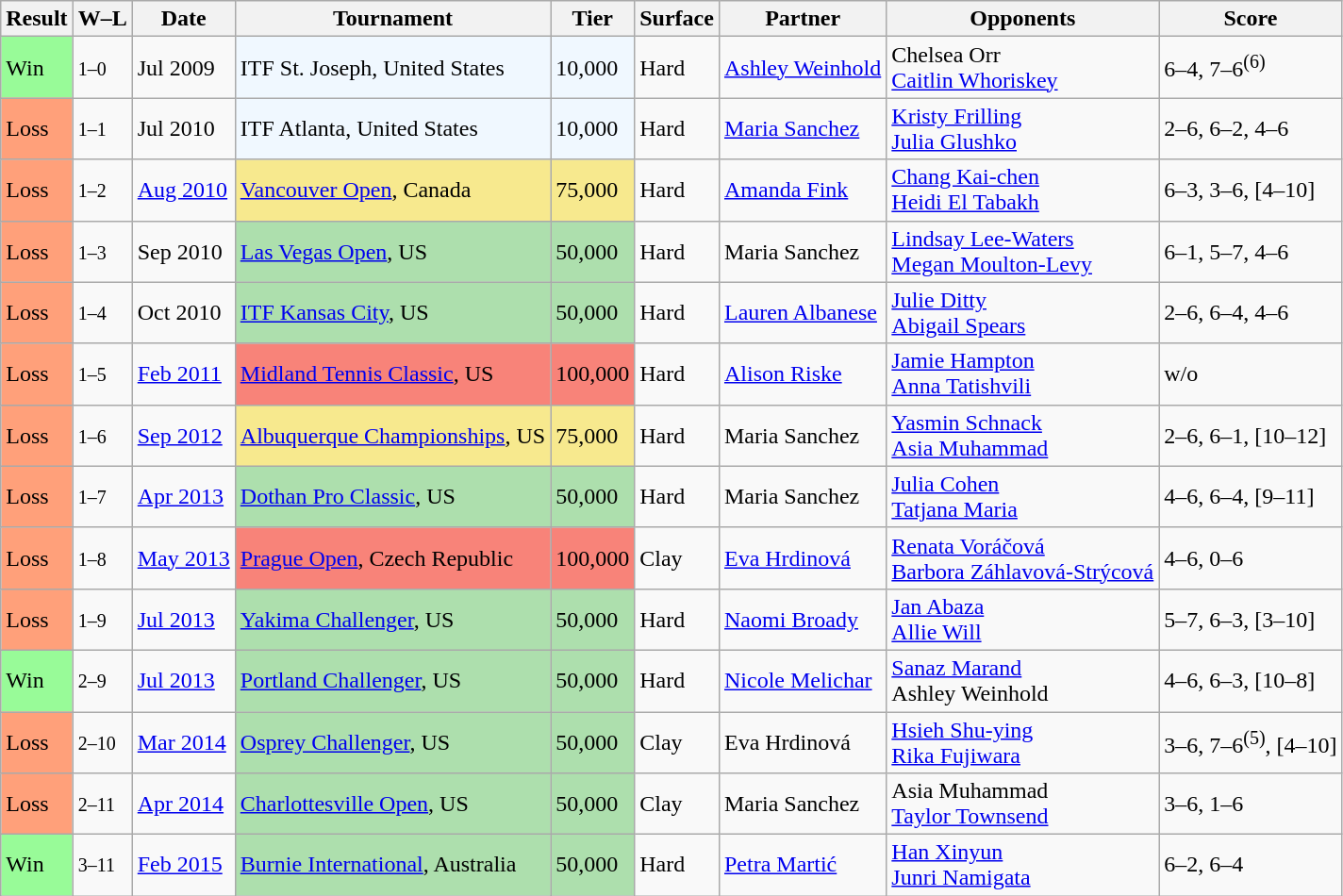<table class="sortable wikitable">
<tr>
<th>Result</th>
<th class="unsortable">W–L</th>
<th>Date</th>
<th>Tournament</th>
<th>Tier</th>
<th>Surface</th>
<th>Partner</th>
<th>Opponents</th>
<th class="unsortable">Score</th>
</tr>
<tr>
<td bgcolor="98FB98">Win</td>
<td><small>1–0</small></td>
<td>Jul 2009</td>
<td style="background:#f0f8ff;">ITF St. Joseph, United States</td>
<td style="background:#f0f8ff;">10,000</td>
<td>Hard</td>
<td> <a href='#'>Ashley Weinhold</a></td>
<td> Chelsea Orr <br>  <a href='#'>Caitlin Whoriskey</a></td>
<td>6–4, 7–6<sup>(6)</sup></td>
</tr>
<tr>
<td style="background:#ffa07a;">Loss</td>
<td><small>1–1</small></td>
<td>Jul 2010</td>
<td style="background:#f0f8ff;">ITF Atlanta, United States</td>
<td style="background:#f0f8ff;">10,000</td>
<td>Hard</td>
<td> <a href='#'>Maria Sanchez</a></td>
<td> <a href='#'>Kristy Frilling</a> <br>  <a href='#'>Julia Glushko</a></td>
<td>2–6, 6–2, 4–6</td>
</tr>
<tr>
<td bgcolor="FFA07A">Loss</td>
<td><small>1–2</small></td>
<td><a href='#'>Aug 2010</a></td>
<td bgcolor="F7E98E"><a href='#'>Vancouver Open</a>, Canada</td>
<td bgcolor="F7E98E">75,000</td>
<td>Hard</td>
<td> <a href='#'>Amanda Fink</a></td>
<td> <a href='#'>Chang Kai-chen</a> <br>  <a href='#'>Heidi El Tabakh</a></td>
<td>6–3, 3–6, [4–10]</td>
</tr>
<tr>
<td bgcolor="FFA07A">Loss</td>
<td><small>1–3</small></td>
<td>Sep 2010</td>
<td bgcolor="#ADDFAD"><a href='#'>Las Vegas Open</a>, US</td>
<td bgcolor="#ADDFAD">50,000</td>
<td>Hard</td>
<td> Maria Sanchez</td>
<td> <a href='#'>Lindsay Lee-Waters</a> <br>  <a href='#'>Megan Moulton-Levy</a></td>
<td>6–1, 5–7, 4–6</td>
</tr>
<tr>
<td style="background:#ffa07a;">Loss</td>
<td><small>1–4</small></td>
<td>Oct 2010</td>
<td style="background:#addfad;"><a href='#'>ITF Kansas City</a>, US</td>
<td style="background:#addfad;">50,000</td>
<td>Hard</td>
<td> <a href='#'>Lauren Albanese</a></td>
<td> <a href='#'>Julie Ditty</a> <br>  <a href='#'>Abigail Spears</a></td>
<td>2–6, 6–4, 4–6</td>
</tr>
<tr>
<td bgcolor="#FFA07A">Loss</td>
<td><small>1–5</small></td>
<td><a href='#'>Feb 2011</a></td>
<td bgcolor="#F88379"><a href='#'>Midland Tennis Classic</a>, US</td>
<td bgcolor="#F88379">100,000</td>
<td>Hard</td>
<td> <a href='#'>Alison Riske</a></td>
<td> <a href='#'>Jamie Hampton</a> <br>  <a href='#'>Anna Tatishvili</a></td>
<td>w/o</td>
</tr>
<tr>
<td bgcolor="FFA07A">Loss</td>
<td><small>1–6</small></td>
<td><a href='#'>Sep 2012</a></td>
<td bgcolor="F7E98E"><a href='#'>Albuquerque Championships</a>, US</td>
<td bgcolor="F7E98E">75,000</td>
<td>Hard</td>
<td> Maria Sanchez</td>
<td> <a href='#'>Yasmin Schnack</a> <br>  <a href='#'>Asia Muhammad</a></td>
<td>2–6, 6–1, [10–12]</td>
</tr>
<tr>
<td bgcolor="FFA07A">Loss</td>
<td><small>1–7</small></td>
<td><a href='#'>Apr 2013</a></td>
<td style="background:#addfad;"><a href='#'>Dothan Pro Classic</a>, US</td>
<td style="background:#addfad;">50,000</td>
<td>Hard</td>
<td> Maria Sanchez</td>
<td> <a href='#'>Julia Cohen</a> <br>  <a href='#'>Tatjana Maria</a></td>
<td>4–6, 6–4, [9–11]</td>
</tr>
<tr>
<td bgcolor="#FFA07A">Loss</td>
<td><small>1–8</small></td>
<td><a href='#'>May 2013</a></td>
<td bgcolor="#F88379"><a href='#'>Prague Open</a>, Czech Republic</td>
<td bgcolor="#F88379">100,000</td>
<td>Clay</td>
<td> <a href='#'>Eva Hrdinová</a></td>
<td> <a href='#'>Renata Voráčová</a> <br>  <a href='#'>Barbora Záhlavová-Strýcová</a></td>
<td>4–6, 0–6</td>
</tr>
<tr>
<td style="background:#ffa07a;">Loss</td>
<td><small>1–9</small></td>
<td><a href='#'>Jul 2013</a></td>
<td style="background:#addfad;"><a href='#'>Yakima Challenger</a>, US</td>
<td style="background:#addfad;">50,000</td>
<td>Hard</td>
<td> <a href='#'>Naomi Broady</a></td>
<td> <a href='#'>Jan Abaza</a> <br>  <a href='#'>Allie Will</a></td>
<td>5–7, 6–3, [3–10]</td>
</tr>
<tr>
<td style="background:#98fb98;">Win</td>
<td><small>2–9</small></td>
<td><a href='#'>Jul 2013</a></td>
<td style="background:#addfad;"><a href='#'>Portland Challenger</a>, US</td>
<td style="background:#addfad;">50,000</td>
<td>Hard</td>
<td> <a href='#'>Nicole Melichar</a></td>
<td> <a href='#'>Sanaz Marand</a> <br>  Ashley Weinhold</td>
<td>4–6, 6–3, [10–8]</td>
</tr>
<tr>
<td style="background:#ffa07a;">Loss</td>
<td><small>2–10</small></td>
<td><a href='#'>Mar 2014</a></td>
<td bgcolor="#ADDFAD"><a href='#'>Osprey Challenger</a>, US</td>
<td bgcolor="#ADDFAD">50,000</td>
<td>Clay</td>
<td> Eva Hrdinová</td>
<td> <a href='#'>Hsieh Shu-ying</a> <br>  <a href='#'>Rika Fujiwara</a></td>
<td>3–6, 7–6<sup>(5)</sup>, [4–10]</td>
</tr>
<tr>
<td bgcolor="FFA07A">Loss</td>
<td><small>2–11</small></td>
<td><a href='#'>Apr 2014</a></td>
<td style="background:#addfad;"><a href='#'>Charlottesville Open</a>, US</td>
<td style="background:#addfad;">50,000</td>
<td>Clay</td>
<td> Maria Sanchez</td>
<td> Asia Muhammad <br>  <a href='#'>Taylor Townsend</a></td>
<td>3–6, 1–6</td>
</tr>
<tr>
<td bgcolor="98FB98">Win</td>
<td><small>3–11</small></td>
<td><a href='#'>Feb 2015</a></td>
<td bgcolor="#ADDFAD"><a href='#'>Burnie International</a>, Australia</td>
<td bgcolor="#ADDFAD">50,000</td>
<td>Hard</td>
<td> <a href='#'>Petra Martić</a></td>
<td> <a href='#'>Han Xinyun</a> <br>  <a href='#'>Junri Namigata</a></td>
<td>6–2, 6–4</td>
</tr>
</table>
